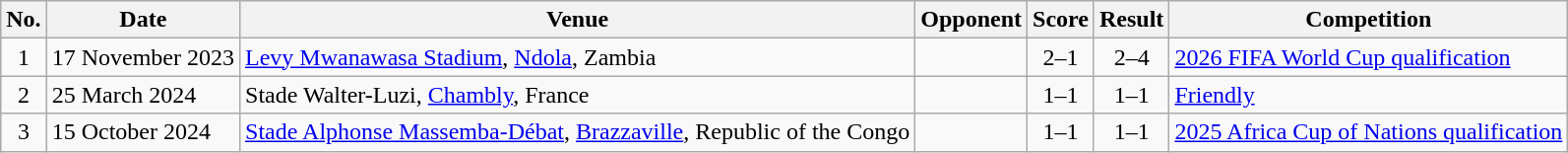<table class="wikitable sortable">
<tr>
<th scope="col">No.</th>
<th scope="col">Date</th>
<th scope="col">Venue</th>
<th scope="col">Opponent</th>
<th scope="col">Score</th>
<th scope="col">Result</th>
<th scope="col">Competition</th>
</tr>
<tr>
<td align="center">1</td>
<td>17 November 2023</td>
<td><a href='#'>Levy Mwanawasa Stadium</a>, <a href='#'>Ndola</a>, Zambia</td>
<td></td>
<td align="center">2–1</td>
<td align="center">2–4</td>
<td><a href='#'>2026 FIFA World Cup qualification</a></td>
</tr>
<tr>
<td align="center">2</td>
<td>25 March 2024</td>
<td>Stade Walter-Luzi, <a href='#'>Chambly</a>, France</td>
<td></td>
<td align="center">1–1</td>
<td align="center">1–1</td>
<td><a href='#'>Friendly</a></td>
</tr>
<tr>
<td align="center">3</td>
<td>15 October 2024</td>
<td><a href='#'>Stade Alphonse Massemba-Débat</a>, <a href='#'>Brazzaville</a>, Republic of the Congo</td>
<td></td>
<td align="center">1–1</td>
<td align="center">1–1</td>
<td><a href='#'>2025 Africa Cup of Nations qualification</a></td>
</tr>
</table>
